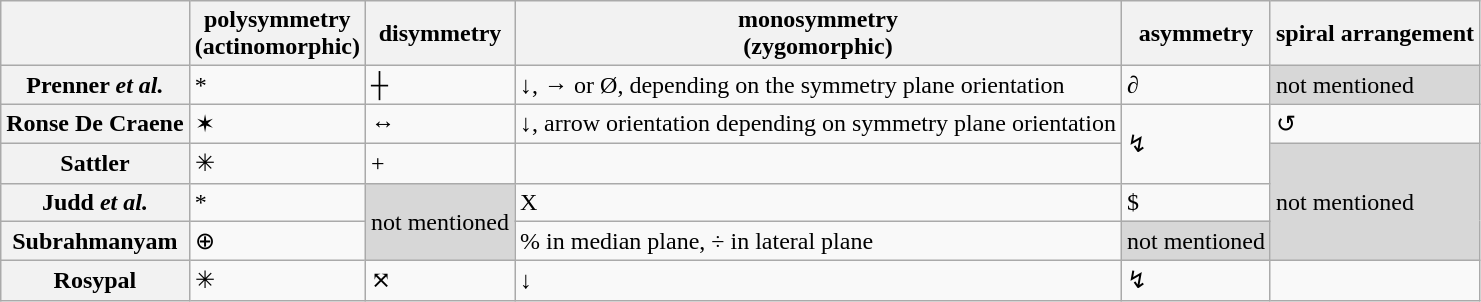<table class="wikitable">
<tr>
<th></th>
<th>polysymmetry<br>(actinomorphic)</th>
<th>disymmetry</th>
<th>monosymmetry<br>(zygomorphic)</th>
<th>asymmetry</th>
<th>spiral arrangement</th>
</tr>
<tr>
<th>Prenner <em>et al.</em></th>
<td>*</td>
<td>┼</td>
<td>↓, → or Ø, depending on the symmetry plane orientation</td>
<td>∂</td>
<td style="background: #d7d7d7">not mentioned</td>
</tr>
<tr>
<th>Ronse De Craene</th>
<td>✶</td>
<td>↔</td>
<td>↓, arrow orientation depending on symmetry plane orientation</td>
<td rowspan="2">↯</td>
<td>↺</td>
</tr>
<tr>
<th>Sattler</th>
<td>✳</td>
<td>+</td>
<td></td>
<td style="background: #d7d7d7" rowspan="3">not mentioned</td>
</tr>
<tr>
<th>Judd <em>et al.</em></th>
<td>*</td>
<td rowspan=2 style="background: #d7d7d7">not mentioned</td>
<td>X</td>
<td>$</td>
</tr>
<tr>
<th>Subrahmanyam</th>
<td>⊕</td>
<td>% in median plane, ÷ in lateral plane</td>
<td style="background: #d7d7d7">not mentioned</td>
</tr>
<tr>
<th>Rosypal</th>
<td>✳</td>
<td>⤧</td>
<td>↓</td>
<td>↯</td>
<td></td>
</tr>
</table>
